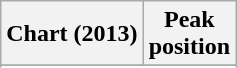<table class="wikitable sortable plainrowheaders">
<tr>
<th scope="col">Chart (2013)</th>
<th scope="col">Peak<br>position</th>
</tr>
<tr>
</tr>
<tr>
</tr>
<tr>
</tr>
<tr>
</tr>
<tr>
</tr>
</table>
